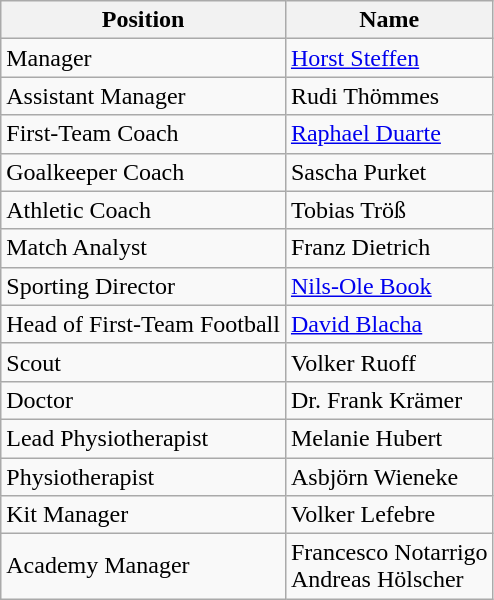<table class="wikitable" style="text-align: left">
<tr>
<th>Position</th>
<th>Name</th>
</tr>
<tr>
<td>Manager</td>
<td> <a href='#'>Horst Steffen</a></td>
</tr>
<tr>
<td>Assistant Manager</td>
<td> Rudi Thömmes</td>
</tr>
<tr>
<td>First-Team Coach</td>
<td> <a href='#'>Raphael Duarte</a></td>
</tr>
<tr>
<td>Goalkeeper Coach</td>
<td> Sascha Purket</td>
</tr>
<tr>
<td>Athletic Coach</td>
<td> Tobias Tröß</td>
</tr>
<tr>
<td>Match Analyst</td>
<td> Franz Dietrich</td>
</tr>
<tr>
<td>Sporting Director</td>
<td> <a href='#'>Nils-Ole Book</a></td>
</tr>
<tr>
<td>Head of First-Team Football</td>
<td> <a href='#'>David Blacha</a></td>
</tr>
<tr>
<td>Scout</td>
<td> Volker Ruoff</td>
</tr>
<tr>
<td>Doctor</td>
<td> Dr. Frank Krämer</td>
</tr>
<tr>
<td>Lead Physiotherapist</td>
<td> Melanie Hubert</td>
</tr>
<tr>
<td>Physiotherapist</td>
<td> Asbjörn Wieneke</td>
</tr>
<tr>
<td>Kit Manager</td>
<td> Volker Lefebre</td>
</tr>
<tr>
<td>Academy Manager</td>
<td> Francesco Notarrigo <br>  Andreas Hölscher</td>
</tr>
</table>
